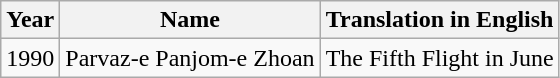<table class="wikitable">
<tr>
<th>Year</th>
<th>Name</th>
<th>Translation in English</th>
</tr>
<tr>
<td>1990</td>
<td>Parvaz-e Panjom-e Zhoan </td>
<td>The Fifth Flight in June</td>
</tr>
</table>
